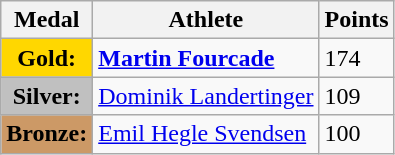<table class="wikitable">
<tr>
<th><strong>Medal</strong></th>
<th><strong>Athlete</strong></th>
<th><strong>Points</strong></th>
</tr>
<tr>
<td style="text-align:center;background-color:gold;"><strong>Gold:</strong></td>
<td> <strong><a href='#'>Martin Fourcade</a></strong></td>
<td>174</td>
</tr>
<tr>
<td style="text-align:center;background-color:silver;"><strong>Silver:</strong></td>
<td> <a href='#'>Dominik Landertinger</a></td>
<td>109</td>
</tr>
<tr>
<td style="text-align:center;background-color:#CC9966;"><strong>Bronze:</strong></td>
<td> <a href='#'>Emil Hegle Svendsen</a></td>
<td>100</td>
</tr>
</table>
